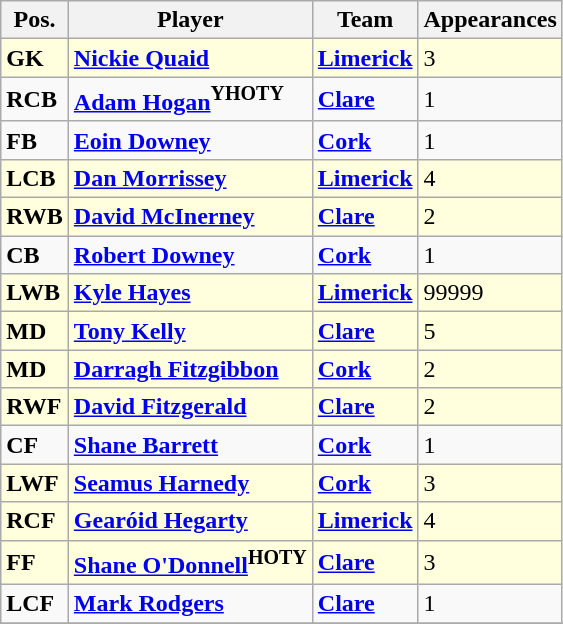<table class="wikitable sortable">
<tr>
<th>Pos.</th>
<th>Player</th>
<th>Team</th>
<th>Appearances</th>
</tr>
<tr bgcolor=#FFFFDD>
<td><strong>GK</strong></td>
<td> <strong><a href='#'>Nickie Quaid</a></strong></td>
<td><strong><a href='#'>Limerick</a></strong></td>
<td>3</td>
</tr>
<tr>
<td><strong>RCB</strong></td>
<td> <strong><a href='#'>Adam Hogan</a><sup>YHOTY</sup></strong></td>
<td><strong><a href='#'>Clare</a></strong></td>
<td>1</td>
</tr>
<tr>
<td><strong>FB</strong></td>
<td> <strong><a href='#'>Eoin Downey</a></strong></td>
<td><strong><a href='#'>Cork</a></strong></td>
<td>1</td>
</tr>
<tr bgcolor=#FFFFDD>
<td><strong>LCB</strong></td>
<td> <strong><a href='#'>Dan Morrissey</a></strong></td>
<td><strong><a href='#'>Limerick</a></strong></td>
<td>4</td>
</tr>
<tr bgcolor=#FFFFDD>
<td><strong>RWB</strong></td>
<td> <strong><a href='#'>David McInerney</a></strong></td>
<td><strong><a href='#'>Clare</a></strong></td>
<td>2</td>
</tr>
<tr>
<td><strong>CB</strong></td>
<td> <strong><a href='#'>Robert Downey</a></strong></td>
<td><strong><a href='#'>Cork</a></strong></td>
<td>1</td>
</tr>
<tr bgcolor=#FFFFDD>
<td><strong>LWB</strong></td>
<td> <strong><a href='#'>Kyle Hayes</a></strong></td>
<td><strong><a href='#'>Limerick</a></strong></td>
<td>99999</td>
</tr>
<tr bgcolor=#FFFFDD>
<td><strong>MD</strong></td>
<td> <strong><a href='#'>Tony Kelly</a></strong></td>
<td><strong><a href='#'>Clare</a></strong></td>
<td>5</td>
</tr>
<tr bgcolor=#FFFFDD>
<td><strong>MD</strong></td>
<td> <strong><a href='#'>Darragh Fitzgibbon</a></strong></td>
<td><strong><a href='#'>Cork</a></strong></td>
<td>2</td>
</tr>
<tr bgcolor=#FFFFDD>
<td><strong>RWF</strong></td>
<td> <strong><a href='#'>David Fitzgerald</a></strong></td>
<td><strong><a href='#'>Clare</a></strong></td>
<td>2</td>
</tr>
<tr>
<td><strong>CF</strong></td>
<td> <strong><a href='#'>Shane Barrett</a></strong></td>
<td><strong><a href='#'>Cork</a></strong></td>
<td>1</td>
</tr>
<tr bgcolor=#FFFFDD>
<td><strong>LWF</strong></td>
<td> <strong><a href='#'>Seamus Harnedy</a></strong></td>
<td><strong><a href='#'>Cork</a></strong></td>
<td>3</td>
</tr>
<tr bgcolor=#FFFFDD>
<td><strong>RCF</strong></td>
<td> <strong><a href='#'>Gearóid Hegarty</a></strong></td>
<td><strong><a href='#'>Limerick</a></strong></td>
<td>4</td>
</tr>
<tr bgcolor=#FFFFDD>
<td><strong>FF</strong></td>
<td> <strong><a href='#'>Shane O'Donnell</a><sup>HOTY</sup></strong></td>
<td><strong><a href='#'>Clare</a></strong></td>
<td>3</td>
</tr>
<tr>
<td><strong>LCF</strong></td>
<td> <strong><a href='#'>Mark Rodgers</a></strong></td>
<td><strong><a href='#'>Clare</a></strong></td>
<td>1</td>
</tr>
<tr>
</tr>
</table>
